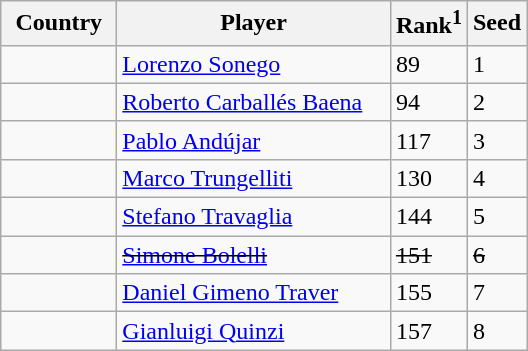<table class="sortable wikitable">
<tr>
<th width="70">Country</th>
<th width="175">Player</th>
<th>Rank<sup>1</sup></th>
<th>Seed</th>
</tr>
<tr>
<td></td>
<td><a href='#'>Lorenzo Sonego</a></td>
<td>89</td>
<td>1</td>
</tr>
<tr>
<td></td>
<td><a href='#'>Roberto Carballés Baena</a></td>
<td>94</td>
<td>2</td>
</tr>
<tr>
<td></td>
<td><a href='#'>Pablo Andújar</a></td>
<td>117</td>
<td>3</td>
</tr>
<tr>
<td></td>
<td><a href='#'>Marco Trungelliti</a></td>
<td>130</td>
<td>4</td>
</tr>
<tr>
<td></td>
<td><a href='#'>Stefano Travaglia</a></td>
<td>144</td>
<td>5</td>
</tr>
<tr>
<td><s></s></td>
<td><s><a href='#'>Simone Bolelli</a></s></td>
<td><s>151</s></td>
<td><s>6</s></td>
</tr>
<tr>
<td></td>
<td><a href='#'>Daniel Gimeno Traver</a></td>
<td>155</td>
<td>7</td>
</tr>
<tr>
<td></td>
<td><a href='#'>Gianluigi Quinzi</a></td>
<td>157</td>
<td>8</td>
</tr>
</table>
